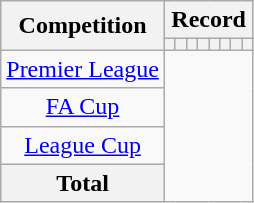<table class="wikitable" style="text-align: center">
<tr>
<th rowspan=2>Competition</th>
<th colspan=8>Record</th>
</tr>
<tr>
<th></th>
<th></th>
<th></th>
<th></th>
<th></th>
<th></th>
<th></th>
<th></th>
</tr>
<tr>
<td><a href='#'>Premier League</a><br></td>
</tr>
<tr>
<td><a href='#'>FA Cup</a><br></td>
</tr>
<tr>
<td><a href='#'>League Cup</a><br></td>
</tr>
<tr>
<th>Total<br></th>
</tr>
</table>
